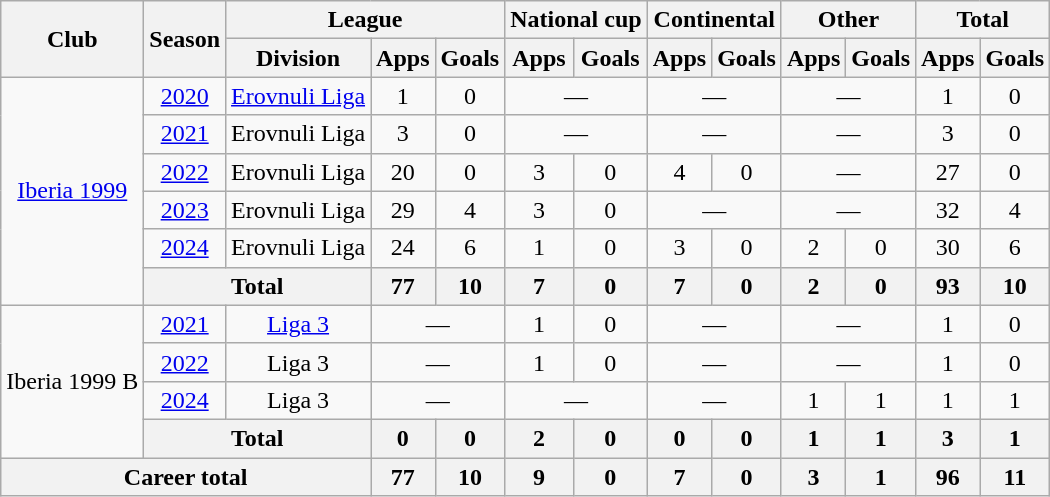<table class="wikitable" style="text-align:center">
<tr>
<th rowspan="2">Club</th>
<th rowspan="2">Season</th>
<th colspan="3">League</th>
<th colspan="2">National cup</th>
<th colspan="2">Continental</th>
<th colspan="2">Other</th>
<th colspan="2">Total</th>
</tr>
<tr>
<th>Division</th>
<th>Apps</th>
<th>Goals</th>
<th>Apps</th>
<th>Goals</th>
<th>Apps</th>
<th>Goals</th>
<th>Apps</th>
<th>Goals</th>
<th>Apps</th>
<th>Goals</th>
</tr>
<tr>
<td rowspan="6"><a href='#'>Iberia 1999</a></td>
<td><a href='#'>2020</a></td>
<td><a href='#'>Erovnuli Liga</a></td>
<td>1</td>
<td>0</td>
<td colspan="2">—</td>
<td colspan="2">—</td>
<td colspan="2">—</td>
<td>1</td>
<td>0</td>
</tr>
<tr>
<td><a href='#'>2021</a></td>
<td>Erovnuli Liga</td>
<td>3</td>
<td>0</td>
<td colspan="2">—</td>
<td colspan="2">—</td>
<td colspan="2">—</td>
<td>3</td>
<td>0</td>
</tr>
<tr>
<td><a href='#'>2022</a></td>
<td>Erovnuli Liga</td>
<td>20</td>
<td>0</td>
<td>3</td>
<td>0</td>
<td>4</td>
<td>0</td>
<td colspan="2">—</td>
<td>27</td>
<td>0</td>
</tr>
<tr>
<td><a href='#'>2023</a></td>
<td>Erovnuli Liga</td>
<td>29</td>
<td>4</td>
<td>3</td>
<td>0</td>
<td colspan="2">—</td>
<td colspan="2">—</td>
<td>32</td>
<td>4</td>
</tr>
<tr>
<td><a href='#'>2024</a></td>
<td>Erovnuli Liga</td>
<td>24</td>
<td>6</td>
<td>1</td>
<td>0</td>
<td>3</td>
<td>0</td>
<td>2</td>
<td>0</td>
<td>30</td>
<td>6</td>
</tr>
<tr>
<th colspan="2">Total</th>
<th>77</th>
<th>10</th>
<th>7</th>
<th>0</th>
<th>7</th>
<th>0</th>
<th>2</th>
<th>0</th>
<th>93</th>
<th>10</th>
</tr>
<tr>
<td rowspan="4">Iberia 1999 B</td>
<td><a href='#'>2021</a></td>
<td><a href='#'>Liga 3</a></td>
<td colspan="2">—</td>
<td>1</td>
<td>0</td>
<td colspan="2">—</td>
<td colspan="2">—</td>
<td>1</td>
<td>0</td>
</tr>
<tr>
<td><a href='#'>2022</a></td>
<td>Liga 3</td>
<td colspan="2">—</td>
<td>1</td>
<td>0</td>
<td colspan="2">—</td>
<td colspan="2">—</td>
<td>1</td>
<td>0</td>
</tr>
<tr>
<td><a href='#'>2024</a></td>
<td>Liga 3</td>
<td colspan="2">—</td>
<td colspan="2">—</td>
<td colspan="2">—</td>
<td>1</td>
<td>1</td>
<td>1</td>
<td>1</td>
</tr>
<tr>
<th colspan="2">Total</th>
<th>0</th>
<th>0</th>
<th>2</th>
<th>0</th>
<th>0</th>
<th>0</th>
<th>1</th>
<th>1</th>
<th>3</th>
<th>1</th>
</tr>
<tr>
<th colspan="3">Career total</th>
<th>77</th>
<th>10</th>
<th>9</th>
<th>0</th>
<th>7</th>
<th>0</th>
<th>3</th>
<th>1</th>
<th>96</th>
<th>11</th>
</tr>
</table>
